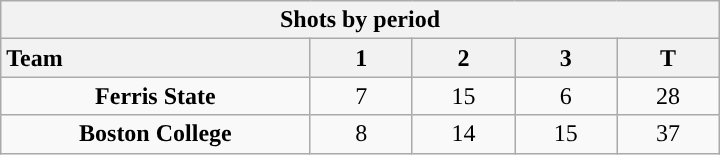<table class="wikitable" style="width:30em; text-align:right;">
<tr>
<th colspan=5>Shots by period</th>
</tr>
<tr>
<th style="width:10em; text-align:left;">Team</th>
<th style="width:3em;">1</th>
<th style="width:3em;">2</th>
<th style="width:3em;">3</th>
<th style="width:3em;">T</th>
</tr>
<tr>
<td align=center><strong>Ferris State</strong></td>
<td align=center>7</td>
<td align=center>15</td>
<td align=center>6</td>
<td align=center>28</td>
</tr>
<tr>
<td align=center><strong>Boston College</strong></td>
<td align=center>8</td>
<td align=center>14</td>
<td align=center>15</td>
<td align=center>37</td>
</tr>
</table>
